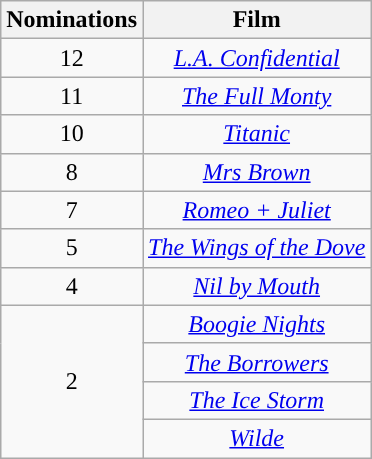<table class="wikitable" style="text-align:center;">
<tr>
<th style="background:">Nominations</th>
<th style="background:">Film</th>
</tr>
<tr>
<td>12</td>
<td><em><a href='#'>L.A. Confidential</a></em></td>
</tr>
<tr>
<td>11</td>
<td><em><a href='#'>The Full Monty</a></em></td>
</tr>
<tr>
<td>10</td>
<td><em><a href='#'>Titanic</a></em></td>
</tr>
<tr>
<td>8</td>
<td><em><a href='#'>Mrs Brown</a></em></td>
</tr>
<tr>
<td>7</td>
<td><em><a href='#'>Romeo + Juliet</a></em></td>
</tr>
<tr>
<td>5</td>
<td><em><a href='#'>The Wings of the Dove</a></em></td>
</tr>
<tr>
<td>4</td>
<td><em><a href='#'>Nil by Mouth</a></em></td>
</tr>
<tr>
<td rowspan="4">2</td>
<td><em><a href='#'>Boogie Nights</a></em></td>
</tr>
<tr>
<td><em><a href='#'>The Borrowers</a></em></td>
</tr>
<tr>
<td><em><a href='#'>The Ice Storm</a></em></td>
</tr>
<tr>
<td><em><a href='#'>Wilde</a></em></td>
</tr>
</table>
